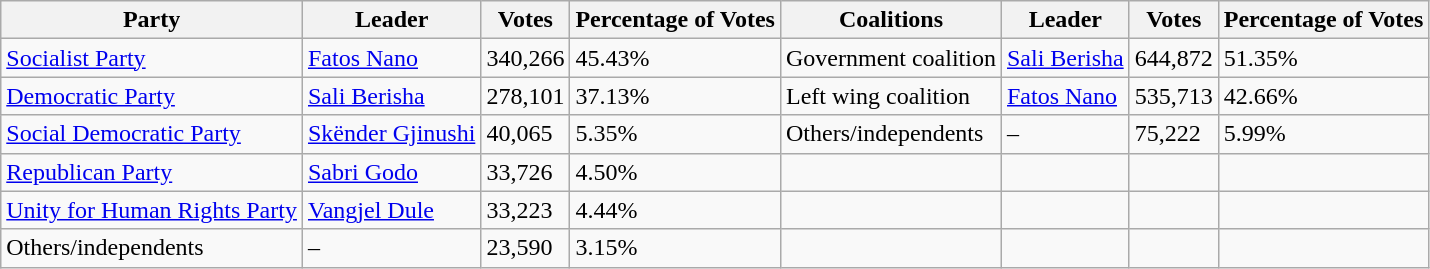<table class="wikitable">
<tr>
<th>Party</th>
<th>Leader</th>
<th>Votes</th>
<th>Percentage of Votes</th>
<th>Coalitions</th>
<th>Leader</th>
<th>Votes</th>
<th>Percentage of Votes</th>
</tr>
<tr>
<td><a href='#'>Socialist Party</a></td>
<td><a href='#'>Fatos Nano</a></td>
<td>340,266</td>
<td>45.43%</td>
<td>Government coalition</td>
<td><a href='#'>Sali Berisha</a></td>
<td>644,872</td>
<td>51.35%</td>
</tr>
<tr>
<td><a href='#'>Democratic Party</a></td>
<td><a href='#'>Sali Berisha</a></td>
<td>278,101</td>
<td>37.13%</td>
<td>Left wing coalition</td>
<td><a href='#'>Fatos Nano</a></td>
<td>535,713</td>
<td>42.66%</td>
</tr>
<tr>
<td><a href='#'>Social Democratic Party</a></td>
<td><a href='#'>Skënder Gjinushi</a></td>
<td>40,065</td>
<td>5.35%</td>
<td>Others/independents</td>
<td>–</td>
<td>75,222</td>
<td>5.99%</td>
</tr>
<tr>
<td><a href='#'>Republican Party</a></td>
<td><a href='#'>Sabri Godo</a></td>
<td>33,726</td>
<td>4.50%</td>
<td></td>
<td></td>
<td></td>
<td></td>
</tr>
<tr>
<td><a href='#'>Unity for Human Rights Party</a></td>
<td><a href='#'>Vangjel Dule</a></td>
<td>33,223</td>
<td>4.44%</td>
<td></td>
<td></td>
<td></td>
<td></td>
</tr>
<tr>
<td>Others/independents</td>
<td>–</td>
<td>23,590</td>
<td>3.15%</td>
<td></td>
<td></td>
<td></td>
<td></td>
</tr>
</table>
